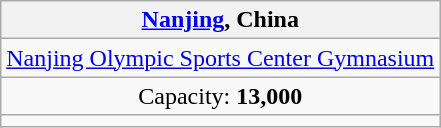<table class="wikitable" style="text-align:center">
<tr>
<th><a href='#'>Nanjing</a>, China</th>
</tr>
<tr>
<td><a href='#'>Nanjing Olympic Sports Center Gymnasium</a></td>
</tr>
<tr>
<td>Capacity: <strong>13,000</strong></td>
</tr>
<tr>
<td></td>
</tr>
</table>
